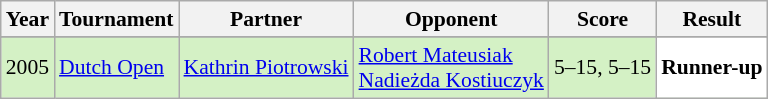<table class="sortable wikitable" style="font-size: 90%;">
<tr>
<th>Year</th>
<th>Tournament</th>
<th>Partner</th>
<th>Opponent</th>
<th>Score</th>
<th>Result</th>
</tr>
<tr>
</tr>
<tr style="background:#D4F1C5">
<td align="center">2005</td>
<td align="left"><a href='#'>Dutch Open</a></td>
<td align="left"> <a href='#'>Kathrin Piotrowski</a></td>
<td align="left"> <a href='#'>Robert Mateusiak</a><br> <a href='#'>Nadieżda Kostiuczyk</a></td>
<td align="left">5–15, 5–15</td>
<td style="text-align:left; background:white"> <strong>Runner-up</strong></td>
</tr>
</table>
